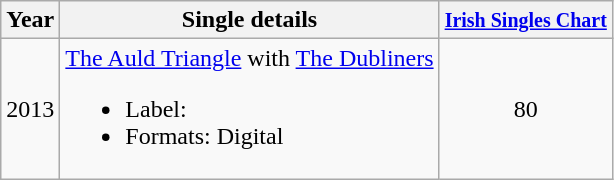<table class="wikitable" style="text-align:center;">
<tr>
<th>Year</th>
<th>Single details</th>
<th colspan="3"><small><a href='#'>Irish Singles Chart</a></small></th>
</tr>
<tr>
<td>2013</td>
<td align="left"><a href='#'>The Auld Triangle</a> with <a href='#'>The Dubliners</a><br><ul><li>Label:</li><li>Formats: Digital</li></ul></td>
<td>80</td>
</tr>
</table>
